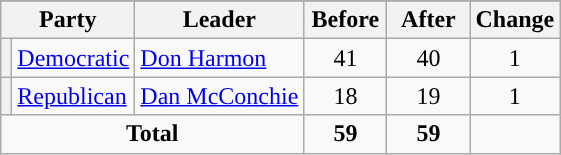<table class="wikitable" style="text-align:center;">
<tr>
</tr>
<tr>
<th colspan=2>Party</th>
<th>Leader</th>
<th style="width:3em">Before</th>
<th style="width:3em">After</th>
<th style="width:3em">Change</th>
</tr>
<tr>
<th style="background-color:"></th>
<td style="text-align:left;"><a href='#'>Democratic</a></td>
<td style="text-align:left;"><a href='#'>Don Harmon</a></td>
<td>41</td>
<td>40</td>
<td>1</td>
</tr>
<tr>
<th style="background-color:"></th>
<td style="text-align:left;"><a href='#'>Republican</a></td>
<td style="text-align:left;"><a href='#'>Dan McConchie</a></td>
<td>18</td>
<td>19</td>
<td>1</td>
</tr>
<tr>
<td colspan=3><strong>Total</strong></td>
<td><strong>59</strong></td>
<td><strong>59</strong></td>
<td></td>
</tr>
</table>
